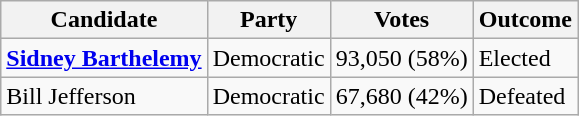<table class="wikitable">
<tr>
<th>Candidate</th>
<th>Party</th>
<th>Votes</th>
<th>Outcome</th>
</tr>
<tr>
<td><strong><a href='#'>Sidney Barthelemy</a></strong></td>
<td>Democratic</td>
<td>93,050 (58%)</td>
<td>Elected</td>
</tr>
<tr>
<td>Bill Jefferson</td>
<td>Democratic</td>
<td>67,680 (42%)</td>
<td>Defeated</td>
</tr>
</table>
